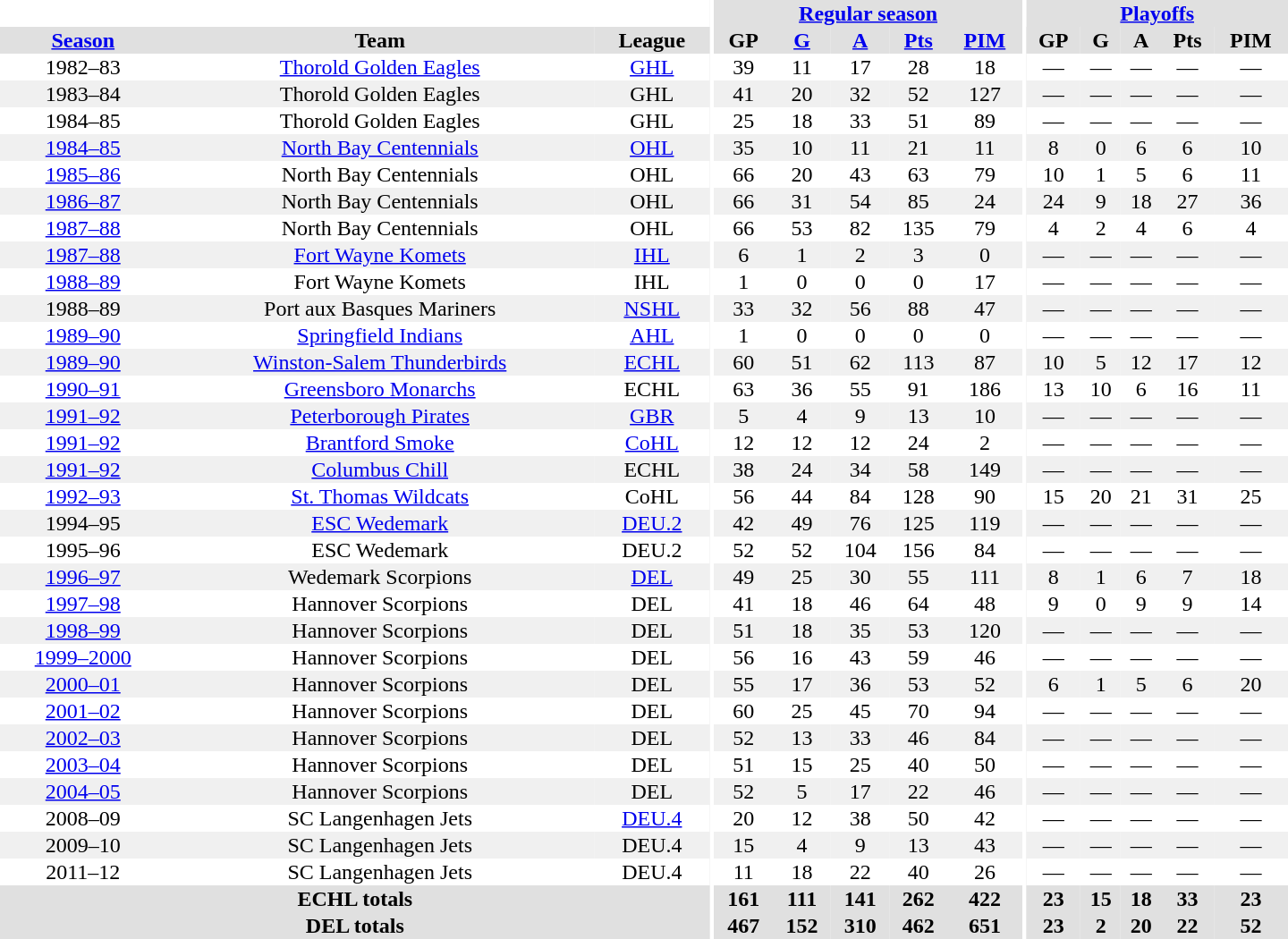<table border="0" cellpadding="1" cellspacing="0" style="text-align:center; width:60em">
<tr bgcolor="#e0e0e0">
<th colspan="3" bgcolor="#ffffff"></th>
<th rowspan="99" bgcolor="#ffffff"></th>
<th colspan="5"><a href='#'>Regular season</a></th>
<th rowspan="99" bgcolor="#ffffff"></th>
<th colspan="5"><a href='#'>Playoffs</a></th>
</tr>
<tr bgcolor="#e0e0e0">
<th><a href='#'>Season</a></th>
<th>Team</th>
<th>League</th>
<th>GP</th>
<th><a href='#'>G</a></th>
<th><a href='#'>A</a></th>
<th><a href='#'>Pts</a></th>
<th><a href='#'>PIM</a></th>
<th>GP</th>
<th>G</th>
<th>A</th>
<th>Pts</th>
<th>PIM</th>
</tr>
<tr>
<td>1982–83</td>
<td><a href='#'>Thorold Golden Eagles</a></td>
<td><a href='#'>GHL</a></td>
<td>39</td>
<td>11</td>
<td>17</td>
<td>28</td>
<td>18</td>
<td>—</td>
<td>—</td>
<td>—</td>
<td>—</td>
<td>—</td>
</tr>
<tr bgcolor="#f0f0f0">
<td>1983–84</td>
<td>Thorold Golden Eagles</td>
<td>GHL</td>
<td>41</td>
<td>20</td>
<td>32</td>
<td>52</td>
<td>127</td>
<td>—</td>
<td>—</td>
<td>—</td>
<td>—</td>
<td>—</td>
</tr>
<tr>
<td>1984–85</td>
<td>Thorold Golden Eagles</td>
<td>GHL</td>
<td>25</td>
<td>18</td>
<td>33</td>
<td>51</td>
<td>89</td>
<td>—</td>
<td>—</td>
<td>—</td>
<td>—</td>
<td>—</td>
</tr>
<tr bgcolor="#f0f0f0">
<td><a href='#'>1984–85</a></td>
<td><a href='#'>North Bay Centennials</a></td>
<td><a href='#'>OHL</a></td>
<td>35</td>
<td>10</td>
<td>11</td>
<td>21</td>
<td>11</td>
<td>8</td>
<td>0</td>
<td>6</td>
<td>6</td>
<td>10</td>
</tr>
<tr>
<td><a href='#'>1985–86</a></td>
<td>North Bay Centennials</td>
<td>OHL</td>
<td>66</td>
<td>20</td>
<td>43</td>
<td>63</td>
<td>79</td>
<td>10</td>
<td>1</td>
<td>5</td>
<td>6</td>
<td>11</td>
</tr>
<tr bgcolor="#f0f0f0">
<td><a href='#'>1986–87</a></td>
<td>North Bay Centennials</td>
<td>OHL</td>
<td>66</td>
<td>31</td>
<td>54</td>
<td>85</td>
<td>24</td>
<td>24</td>
<td>9</td>
<td>18</td>
<td>27</td>
<td>36</td>
</tr>
<tr>
<td><a href='#'>1987–88</a></td>
<td>North Bay Centennials</td>
<td>OHL</td>
<td>66</td>
<td>53</td>
<td>82</td>
<td>135</td>
<td>79</td>
<td>4</td>
<td>2</td>
<td>4</td>
<td>6</td>
<td>4</td>
</tr>
<tr bgcolor="#f0f0f0">
<td><a href='#'>1987–88</a></td>
<td><a href='#'>Fort Wayne Komets</a></td>
<td><a href='#'>IHL</a></td>
<td>6</td>
<td>1</td>
<td>2</td>
<td>3</td>
<td>0</td>
<td>—</td>
<td>—</td>
<td>—</td>
<td>—</td>
<td>—</td>
</tr>
<tr>
<td><a href='#'>1988–89</a></td>
<td>Fort Wayne Komets</td>
<td>IHL</td>
<td>1</td>
<td>0</td>
<td>0</td>
<td>0</td>
<td>17</td>
<td>—</td>
<td>—</td>
<td>—</td>
<td>—</td>
<td>—</td>
</tr>
<tr bgcolor="#f0f0f0">
<td>1988–89</td>
<td>Port aux Basques Mariners</td>
<td><a href='#'>NSHL</a></td>
<td>33</td>
<td>32</td>
<td>56</td>
<td>88</td>
<td>47</td>
<td>—</td>
<td>—</td>
<td>—</td>
<td>—</td>
<td>—</td>
</tr>
<tr>
<td><a href='#'>1989–90</a></td>
<td><a href='#'>Springfield Indians</a></td>
<td><a href='#'>AHL</a></td>
<td>1</td>
<td>0</td>
<td>0</td>
<td>0</td>
<td>0</td>
<td>—</td>
<td>—</td>
<td>—</td>
<td>—</td>
<td>—</td>
</tr>
<tr bgcolor="#f0f0f0">
<td><a href='#'>1989–90</a></td>
<td><a href='#'>Winston-Salem Thunderbirds</a></td>
<td><a href='#'>ECHL</a></td>
<td>60</td>
<td>51</td>
<td>62</td>
<td>113</td>
<td>87</td>
<td>10</td>
<td>5</td>
<td>12</td>
<td>17</td>
<td>12</td>
</tr>
<tr>
<td><a href='#'>1990–91</a></td>
<td><a href='#'>Greensboro Monarchs</a></td>
<td>ECHL</td>
<td>63</td>
<td>36</td>
<td>55</td>
<td>91</td>
<td>186</td>
<td>13</td>
<td>10</td>
<td>6</td>
<td>16</td>
<td>11</td>
</tr>
<tr bgcolor="#f0f0f0">
<td><a href='#'>1991–92</a></td>
<td><a href='#'>Peterborough Pirates</a></td>
<td><a href='#'>GBR</a></td>
<td>5</td>
<td>4</td>
<td>9</td>
<td>13</td>
<td>10</td>
<td>—</td>
<td>—</td>
<td>—</td>
<td>—</td>
<td>—</td>
</tr>
<tr>
<td><a href='#'>1991–92</a></td>
<td><a href='#'>Brantford Smoke</a></td>
<td><a href='#'>CoHL</a></td>
<td>12</td>
<td>12</td>
<td>12</td>
<td>24</td>
<td>2</td>
<td>—</td>
<td>—</td>
<td>—</td>
<td>—</td>
<td>—</td>
</tr>
<tr bgcolor="#f0f0f0">
<td><a href='#'>1991–92</a></td>
<td><a href='#'>Columbus Chill</a></td>
<td>ECHL</td>
<td>38</td>
<td>24</td>
<td>34</td>
<td>58</td>
<td>149</td>
<td>—</td>
<td>—</td>
<td>—</td>
<td>—</td>
<td>—</td>
</tr>
<tr>
<td><a href='#'>1992–93</a></td>
<td><a href='#'>St. Thomas Wildcats</a></td>
<td>CoHL</td>
<td>56</td>
<td>44</td>
<td>84</td>
<td>128</td>
<td>90</td>
<td>15</td>
<td>20</td>
<td>21</td>
<td>31</td>
<td>25</td>
</tr>
<tr bgcolor="#f0f0f0">
<td>1994–95</td>
<td><a href='#'>ESC Wedemark</a></td>
<td><a href='#'>DEU.2</a></td>
<td>42</td>
<td>49</td>
<td>76</td>
<td>125</td>
<td>119</td>
<td>—</td>
<td>—</td>
<td>—</td>
<td>—</td>
<td>—</td>
</tr>
<tr>
<td>1995–96</td>
<td>ESC Wedemark</td>
<td>DEU.2</td>
<td>52</td>
<td>52</td>
<td>104</td>
<td>156</td>
<td>84</td>
<td>—</td>
<td>—</td>
<td>—</td>
<td>—</td>
<td>—</td>
</tr>
<tr bgcolor="#f0f0f0">
<td><a href='#'>1996–97</a></td>
<td>Wedemark Scorpions</td>
<td><a href='#'>DEL</a></td>
<td>49</td>
<td>25</td>
<td>30</td>
<td>55</td>
<td>111</td>
<td>8</td>
<td>1</td>
<td>6</td>
<td>7</td>
<td>18</td>
</tr>
<tr>
<td><a href='#'>1997–98</a></td>
<td>Hannover Scorpions</td>
<td>DEL</td>
<td>41</td>
<td>18</td>
<td>46</td>
<td>64</td>
<td>48</td>
<td>9</td>
<td>0</td>
<td>9</td>
<td>9</td>
<td>14</td>
</tr>
<tr bgcolor="#f0f0f0">
<td><a href='#'>1998–99</a></td>
<td>Hannover Scorpions</td>
<td>DEL</td>
<td>51</td>
<td>18</td>
<td>35</td>
<td>53</td>
<td>120</td>
<td>—</td>
<td>—</td>
<td>—</td>
<td>—</td>
<td>—</td>
</tr>
<tr>
<td><a href='#'>1999–2000</a></td>
<td>Hannover Scorpions</td>
<td>DEL</td>
<td>56</td>
<td>16</td>
<td>43</td>
<td>59</td>
<td>46</td>
<td>—</td>
<td>—</td>
<td>—</td>
<td>—</td>
<td>—</td>
</tr>
<tr bgcolor="#f0f0f0">
<td><a href='#'>2000–01</a></td>
<td>Hannover Scorpions</td>
<td>DEL</td>
<td>55</td>
<td>17</td>
<td>36</td>
<td>53</td>
<td>52</td>
<td>6</td>
<td>1</td>
<td>5</td>
<td>6</td>
<td>20</td>
</tr>
<tr>
<td><a href='#'>2001–02</a></td>
<td>Hannover Scorpions</td>
<td>DEL</td>
<td>60</td>
<td>25</td>
<td>45</td>
<td>70</td>
<td>94</td>
<td>—</td>
<td>—</td>
<td>—</td>
<td>—</td>
<td>—</td>
</tr>
<tr bgcolor="#f0f0f0">
<td><a href='#'>2002–03</a></td>
<td>Hannover Scorpions</td>
<td>DEL</td>
<td>52</td>
<td>13</td>
<td>33</td>
<td>46</td>
<td>84</td>
<td>—</td>
<td>—</td>
<td>—</td>
<td>—</td>
<td>—</td>
</tr>
<tr>
<td><a href='#'>2003–04</a></td>
<td>Hannover Scorpions</td>
<td>DEL</td>
<td>51</td>
<td>15</td>
<td>25</td>
<td>40</td>
<td>50</td>
<td>—</td>
<td>—</td>
<td>—</td>
<td>—</td>
<td>—</td>
</tr>
<tr bgcolor="#f0f0f0">
<td><a href='#'>2004–05</a></td>
<td>Hannover Scorpions</td>
<td>DEL</td>
<td>52</td>
<td>5</td>
<td>17</td>
<td>22</td>
<td>46</td>
<td>—</td>
<td>—</td>
<td>—</td>
<td>—</td>
<td>—</td>
</tr>
<tr>
<td>2008–09</td>
<td>SC Langenhagen Jets</td>
<td><a href='#'>DEU.4</a></td>
<td>20</td>
<td>12</td>
<td>38</td>
<td>50</td>
<td>42</td>
<td>—</td>
<td>—</td>
<td>—</td>
<td>—</td>
<td>—</td>
</tr>
<tr bgcolor="#f0f0f0">
<td>2009–10</td>
<td>SC Langenhagen Jets</td>
<td>DEU.4</td>
<td>15</td>
<td>4</td>
<td>9</td>
<td>13</td>
<td>43</td>
<td>—</td>
<td>—</td>
<td>—</td>
<td>—</td>
<td>—</td>
</tr>
<tr>
<td>2011–12</td>
<td>SC Langenhagen Jets</td>
<td>DEU.4</td>
<td>11</td>
<td>18</td>
<td>22</td>
<td>40</td>
<td>26</td>
<td>—</td>
<td>—</td>
<td>—</td>
<td>—</td>
<td>—</td>
</tr>
<tr bgcolor="#e0e0e0">
<th colspan="3">ECHL totals</th>
<th>161</th>
<th>111</th>
<th>141</th>
<th>262</th>
<th>422</th>
<th>23</th>
<th>15</th>
<th>18</th>
<th>33</th>
<th>23</th>
</tr>
<tr bgcolor="#e0e0e0">
<th colspan="3">DEL totals</th>
<th>467</th>
<th>152</th>
<th>310</th>
<th>462</th>
<th>651</th>
<th>23</th>
<th>2</th>
<th>20</th>
<th>22</th>
<th>52</th>
</tr>
</table>
